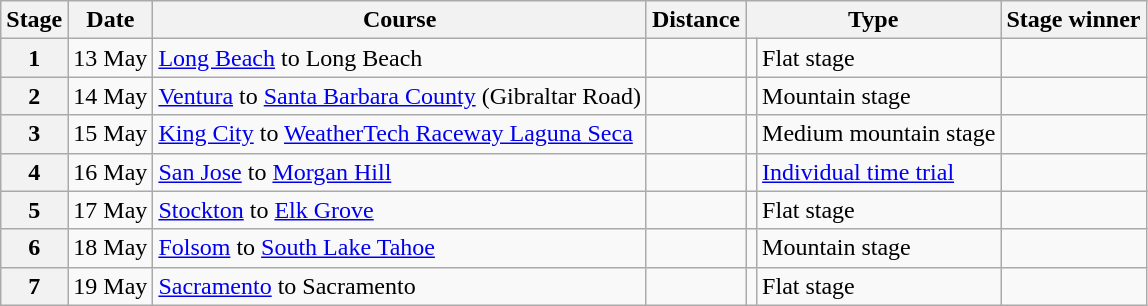<table class="wikitable">
<tr>
<th scope="col">Stage</th>
<th scope="col">Date</th>
<th scope="col">Course</th>
<th scope="col">Distance</th>
<th scope="col" colspan="2">Type</th>
<th scope="col">Stage winner</th>
</tr>
<tr>
<th scope="row" style="text-align:center;">1</th>
<td style="text-align:center;">13 May</td>
<td><a href='#'>Long Beach</a> to Long Beach</td>
<td style="text-align:center;"></td>
<td></td>
<td>Flat stage</td>
<td></td>
</tr>
<tr>
<th scope="row" style="text-align:center;">2</th>
<td style="text-align:center;">14 May</td>
<td><a href='#'>Ventura</a> to <a href='#'>Santa Barbara County</a> (Gibraltar Road)</td>
<td style="text-align:center;"></td>
<td></td>
<td>Mountain stage</td>
<td></td>
</tr>
<tr>
<th scope="row" style="text-align:center;">3</th>
<td style="text-align:center;">15 May</td>
<td><a href='#'>King City</a> to <a href='#'>WeatherTech Raceway Laguna Seca</a></td>
<td style="text-align:center;"></td>
<td></td>
<td>Medium mountain stage</td>
<td></td>
</tr>
<tr>
<th scope="row" style="text-align:center;">4</th>
<td style="text-align:center;">16 May</td>
<td><a href='#'>San Jose</a> to <a href='#'>Morgan Hill</a></td>
<td style="text-align:center;"></td>
<td></td>
<td><a href='#'>Individual time trial</a></td>
<td></td>
</tr>
<tr>
<th scope="row" style="text-align:center;">5</th>
<td style="text-align:center;">17 May</td>
<td><a href='#'>Stockton</a> to <a href='#'>Elk Grove</a></td>
<td style="text-align:center;"></td>
<td></td>
<td>Flat stage</td>
<td></td>
</tr>
<tr>
<th scope="row" style="text-align:center;">6</th>
<td style="text-align:center;">18 May</td>
<td><a href='#'>Folsom</a> to <a href='#'>South Lake Tahoe</a></td>
<td style="text-align:center;"></td>
<td></td>
<td>Mountain stage</td>
<td></td>
</tr>
<tr>
<th scope="row" style="text-align:center;">7</th>
<td style="text-align:center;">19 May</td>
<td><a href='#'>Sacramento</a> to Sacramento</td>
<td style="text-align:center;"></td>
<td></td>
<td>Flat stage</td>
<td></td>
</tr>
</table>
